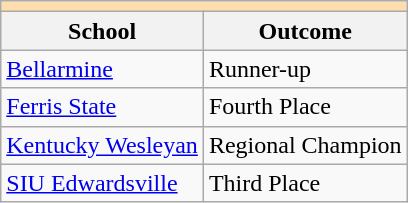<table class="wikitable" style="float:left; margin-right:1em;">
<tr>
<th colspan="3" style="background:#ffdead;"></th>
</tr>
<tr>
<th>School</th>
<th>Outcome</th>
</tr>
<tr>
<td><a href='#'>Bellarmine</a></td>
<td>Runner-up</td>
</tr>
<tr>
<td><a href='#'>Ferris State</a></td>
<td>Fourth Place</td>
</tr>
<tr>
<td><a href='#'>Kentucky Wesleyan</a></td>
<td>Regional Champion</td>
</tr>
<tr>
<td><a href='#'>SIU Edwardsville</a></td>
<td>Third Place</td>
</tr>
</table>
